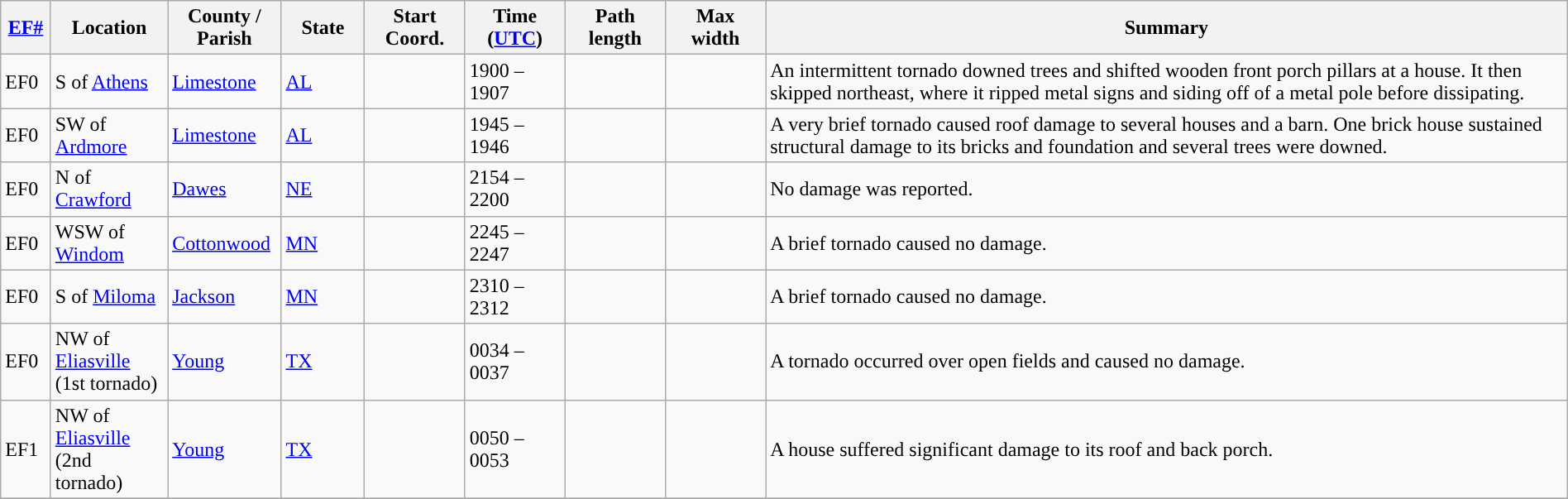<table class="wikitable sortable" style="width:100%;">
<tr>
<th scope="col" width="3%" align="center"><a href='#'>EF#</a></th>
<th scope="col" width="7%" align="center" class="unsortable">Location</th>
<th scope="col" width="6%" align="center" class="unsortable">County / Parish</th>
<th scope="col" width="5%" align="center">State</th>
<th scope="col" width="6%" align="center">Start Coord.</th>
<th scope="col" width="6%" align="center">Time (<a href='#'>UTC</a>)</th>
<th scope="col" width="6%" align="center">Path length</th>
<th scope="col" width="6%" align="center">Max width</th>
<th scope="col" width="48%" class="unsortable" align="center">Summary</th>
</tr>
<tr>
<td>EF0</td>
<td>S of <a href='#'>Athens</a></td>
<td><a href='#'>Limestone</a></td>
<td><a href='#'>AL</a></td>
<td></td>
<td>1900 – 1907</td>
<td></td>
<td></td>
<td>An intermittent tornado downed trees and shifted wooden front porch pillars at a house. It then skipped northeast, where it ripped metal signs and siding off of a metal pole before dissipating.</td>
</tr>
<tr>
<td>EF0</td>
<td>SW of <a href='#'>Ardmore</a></td>
<td><a href='#'>Limestone</a></td>
<td><a href='#'>AL</a></td>
<td></td>
<td>1945 – 1946</td>
<td></td>
<td></td>
<td>A very brief tornado caused roof damage to several houses and a barn. One brick house sustained structural damage to its bricks and foundation and several trees were downed.</td>
</tr>
<tr>
<td>EF0</td>
<td>N of <a href='#'>Crawford</a></td>
<td><a href='#'>Dawes</a></td>
<td><a href='#'>NE</a></td>
<td></td>
<td>2154 – 2200</td>
<td></td>
<td></td>
<td>No damage was reported.</td>
</tr>
<tr>
<td>EF0</td>
<td>WSW of <a href='#'>Windom</a></td>
<td><a href='#'>Cottonwood</a></td>
<td><a href='#'>MN</a></td>
<td></td>
<td>2245 – 2247</td>
<td></td>
<td></td>
<td>A brief tornado caused no damage.</td>
</tr>
<tr>
<td>EF0</td>
<td>S of <a href='#'>Miloma</a></td>
<td><a href='#'>Jackson</a></td>
<td><a href='#'>MN</a></td>
<td></td>
<td>2310 – 2312</td>
<td></td>
<td></td>
<td>A brief tornado caused no damage.</td>
</tr>
<tr>
<td>EF0</td>
<td>NW of <a href='#'>Eliasville</a> (1st tornado)</td>
<td><a href='#'>Young</a></td>
<td><a href='#'>TX</a></td>
<td></td>
<td>0034 – 0037</td>
<td></td>
<td></td>
<td>A tornado occurred over open fields and caused no damage.</td>
</tr>
<tr>
<td>EF1</td>
<td>NW of <a href='#'>Eliasville</a> (2nd tornado)</td>
<td><a href='#'>Young</a></td>
<td><a href='#'>TX</a></td>
<td></td>
<td>0050 – 0053</td>
<td></td>
<td></td>
<td>A house suffered significant damage to its roof and back porch.</td>
</tr>
<tr>
</tr>
</table>
